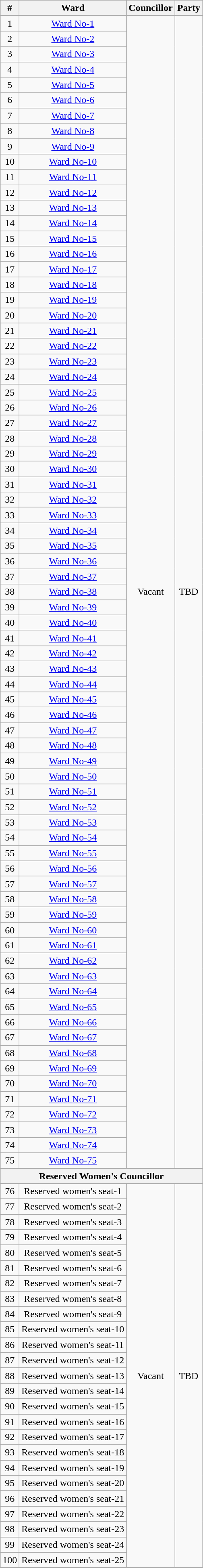<table class="wikitable sortable" style="text-align:center;">
<tr>
<th>#</th>
<th>Ward</th>
<th>Councillor</th>
<th colspan="2">Party</th>
</tr>
<tr>
<td>1</td>
<td><a href='#'>Ward No-1</a></td>
<td rowspan="75">Vacant</td>
<td colspan="2" rowspan="75" bgcolor="">TBD</td>
</tr>
<tr>
<td>2</td>
<td><a href='#'>Ward No-2</a></td>
</tr>
<tr>
<td>3</td>
<td><a href='#'>Ward No-3</a></td>
</tr>
<tr>
<td>4</td>
<td><a href='#'>Ward No-4</a></td>
</tr>
<tr>
<td>5</td>
<td><a href='#'>Ward No-5</a></td>
</tr>
<tr>
<td>6</td>
<td><a href='#'>Ward No-6</a></td>
</tr>
<tr>
<td>7</td>
<td><a href='#'>Ward No-7</a></td>
</tr>
<tr>
<td>8</td>
<td><a href='#'>Ward No-8</a></td>
</tr>
<tr>
<td>9</td>
<td><a href='#'>Ward No-9</a></td>
</tr>
<tr>
<td>10</td>
<td><a href='#'>Ward No-10</a></td>
</tr>
<tr>
<td>11</td>
<td><a href='#'>Ward No-11</a></td>
</tr>
<tr>
<td>12</td>
<td><a href='#'>Ward No-12</a></td>
</tr>
<tr>
<td>13</td>
<td><a href='#'>Ward No-13</a></td>
</tr>
<tr>
<td>14</td>
<td><a href='#'>Ward No-14</a></td>
</tr>
<tr>
<td>15</td>
<td><a href='#'>Ward No-15</a></td>
</tr>
<tr>
<td>16</td>
<td><a href='#'>Ward No-16</a></td>
</tr>
<tr>
<td>17</td>
<td><a href='#'>Ward No-17</a></td>
</tr>
<tr>
<td>18</td>
<td><a href='#'>Ward No-18</a></td>
</tr>
<tr>
<td>19</td>
<td><a href='#'>Ward No-19</a></td>
</tr>
<tr>
<td>20</td>
<td><a href='#'>Ward No-20</a></td>
</tr>
<tr>
<td>21</td>
<td><a href='#'>Ward No-21</a></td>
</tr>
<tr>
<td>22</td>
<td><a href='#'>Ward No-22</a></td>
</tr>
<tr>
<td>23</td>
<td><a href='#'>Ward No-23</a></td>
</tr>
<tr>
<td>24</td>
<td><a href='#'>Ward No-24</a></td>
</tr>
<tr>
<td>25</td>
<td><a href='#'>Ward No-25</a></td>
</tr>
<tr>
<td>26</td>
<td><a href='#'>Ward No-26</a></td>
</tr>
<tr>
<td>27</td>
<td><a href='#'>Ward No-27</a></td>
</tr>
<tr>
<td>28</td>
<td><a href='#'>Ward No-28</a></td>
</tr>
<tr>
<td>29</td>
<td><a href='#'>Ward No-29</a></td>
</tr>
<tr>
<td>30</td>
<td><a href='#'>Ward No-30</a></td>
</tr>
<tr>
<td>31</td>
<td><a href='#'>Ward No-31</a></td>
</tr>
<tr>
<td>32</td>
<td><a href='#'>Ward No-32</a></td>
</tr>
<tr>
<td>33</td>
<td><a href='#'>Ward No-33</a></td>
</tr>
<tr>
<td>34</td>
<td><a href='#'>Ward No-34</a></td>
</tr>
<tr>
<td>35</td>
<td><a href='#'>Ward No-35</a></td>
</tr>
<tr>
<td>36</td>
<td><a href='#'>Ward No-36</a></td>
</tr>
<tr>
<td>37</td>
<td><a href='#'>Ward No-37</a></td>
</tr>
<tr>
<td>38</td>
<td><a href='#'>Ward No-38</a></td>
</tr>
<tr>
<td>39</td>
<td><a href='#'>Ward No-39</a></td>
</tr>
<tr>
<td>40</td>
<td><a href='#'>Ward No-40</a></td>
</tr>
<tr>
<td>41</td>
<td><a href='#'>Ward No-41</a></td>
</tr>
<tr>
<td>42</td>
<td><a href='#'>Ward No-42</a></td>
</tr>
<tr>
<td>43</td>
<td><a href='#'>Ward No-43</a></td>
</tr>
<tr>
<td>44</td>
<td><a href='#'>Ward No-44</a></td>
</tr>
<tr>
<td>45</td>
<td><a href='#'>Ward No-45</a></td>
</tr>
<tr>
<td>46</td>
<td><a href='#'>Ward No-46</a></td>
</tr>
<tr>
<td>47</td>
<td><a href='#'>Ward No-47</a></td>
</tr>
<tr>
<td>48</td>
<td><a href='#'>Ward No-48</a></td>
</tr>
<tr>
<td>49</td>
<td><a href='#'>Ward No-49</a></td>
</tr>
<tr>
<td>50</td>
<td><a href='#'>Ward No-50</a></td>
</tr>
<tr>
<td>51</td>
<td><a href='#'>Ward No-51</a></td>
</tr>
<tr>
<td>52</td>
<td><a href='#'>Ward No-52</a></td>
</tr>
<tr>
<td>53</td>
<td><a href='#'>Ward No-53</a></td>
</tr>
<tr>
<td>54</td>
<td><a href='#'>Ward No-54</a></td>
</tr>
<tr>
<td>55</td>
<td><a href='#'>Ward No-55</a></td>
</tr>
<tr>
<td>56</td>
<td><a href='#'>Ward No-56</a></td>
</tr>
<tr>
<td>57</td>
<td><a href='#'>Ward No-57</a></td>
</tr>
<tr>
<td>58</td>
<td><a href='#'>Ward No-58</a></td>
</tr>
<tr>
<td>59</td>
<td><a href='#'>Ward No-59</a></td>
</tr>
<tr>
<td>60</td>
<td><a href='#'>Ward No-60</a></td>
</tr>
<tr>
<td>61</td>
<td><a href='#'>Ward No-61</a></td>
</tr>
<tr>
<td>62</td>
<td><a href='#'>Ward No-62</a></td>
</tr>
<tr>
<td>63</td>
<td><a href='#'>Ward No-63</a></td>
</tr>
<tr>
<td>64</td>
<td><a href='#'>Ward No-64</a></td>
</tr>
<tr>
<td>65</td>
<td><a href='#'>Ward No-65</a></td>
</tr>
<tr>
<td>66</td>
<td><a href='#'>Ward No-66</a></td>
</tr>
<tr>
<td>67</td>
<td><a href='#'>Ward No-67</a></td>
</tr>
<tr>
<td>68</td>
<td><a href='#'>Ward No-68</a></td>
</tr>
<tr>
<td>69</td>
<td><a href='#'>Ward No-69</a></td>
</tr>
<tr>
<td>70</td>
<td><a href='#'>Ward No-70</a></td>
</tr>
<tr>
<td>71</td>
<td><a href='#'>Ward No-71</a></td>
</tr>
<tr>
<td>72</td>
<td><a href='#'>Ward No-72</a></td>
</tr>
<tr>
<td>73</td>
<td><a href='#'>Ward No-73</a></td>
</tr>
<tr>
<td>74</td>
<td><a href='#'>Ward No-74</a></td>
</tr>
<tr>
<td>75</td>
<td><a href='#'>Ward No-75</a></td>
</tr>
<tr>
<th colspan="5"><strong>Reserved Women's Councillor</strong></th>
</tr>
<tr>
<td>76</td>
<td>Reserved women's seat-1</td>
<td rowspan="25">Vacant</td>
<td colspan="2" rowspan="25" bgcolor="">TBD</td>
</tr>
<tr>
<td>77</td>
<td>Reserved women's seat-2</td>
</tr>
<tr>
<td>78</td>
<td>Reserved women's seat-3</td>
</tr>
<tr>
<td>79</td>
<td>Reserved women's seat-4</td>
</tr>
<tr>
<td>80</td>
<td>Reserved women's seat-5</td>
</tr>
<tr>
<td>81</td>
<td>Reserved women's seat-6</td>
</tr>
<tr>
<td>82</td>
<td>Reserved women's seat-7</td>
</tr>
<tr>
<td>83</td>
<td>Reserved women's seat-8</td>
</tr>
<tr>
<td>84</td>
<td>Reserved women's seat-9</td>
</tr>
<tr>
<td>85</td>
<td>Reserved women's seat-10</td>
</tr>
<tr>
<td>86</td>
<td>Reserved women's seat-11</td>
</tr>
<tr>
<td>87</td>
<td>Reserved women's seat-12</td>
</tr>
<tr>
<td>88</td>
<td>Reserved women's seat-13</td>
</tr>
<tr>
<td>89</td>
<td>Reserved women's seat-14</td>
</tr>
<tr>
<td>90</td>
<td>Reserved women's seat-15</td>
</tr>
<tr>
<td>91</td>
<td>Reserved women's seat-16</td>
</tr>
<tr>
<td>92</td>
<td>Reserved women's seat-17</td>
</tr>
<tr>
<td>93</td>
<td>Reserved women's seat-18</td>
</tr>
<tr>
<td>94</td>
<td>Reserved women's seat-19</td>
</tr>
<tr>
<td>95</td>
<td>Reserved women's seat-20</td>
</tr>
<tr>
<td>96</td>
<td>Reserved women's seat-21</td>
</tr>
<tr>
<td>97</td>
<td>Reserved women's seat-22</td>
</tr>
<tr>
<td>98</td>
<td>Reserved women's seat-23</td>
</tr>
<tr>
<td>99</td>
<td>Reserved women's seat-24</td>
</tr>
<tr>
<td>100</td>
<td>Reserved women's seat-25</td>
</tr>
<tr>
</tr>
</table>
